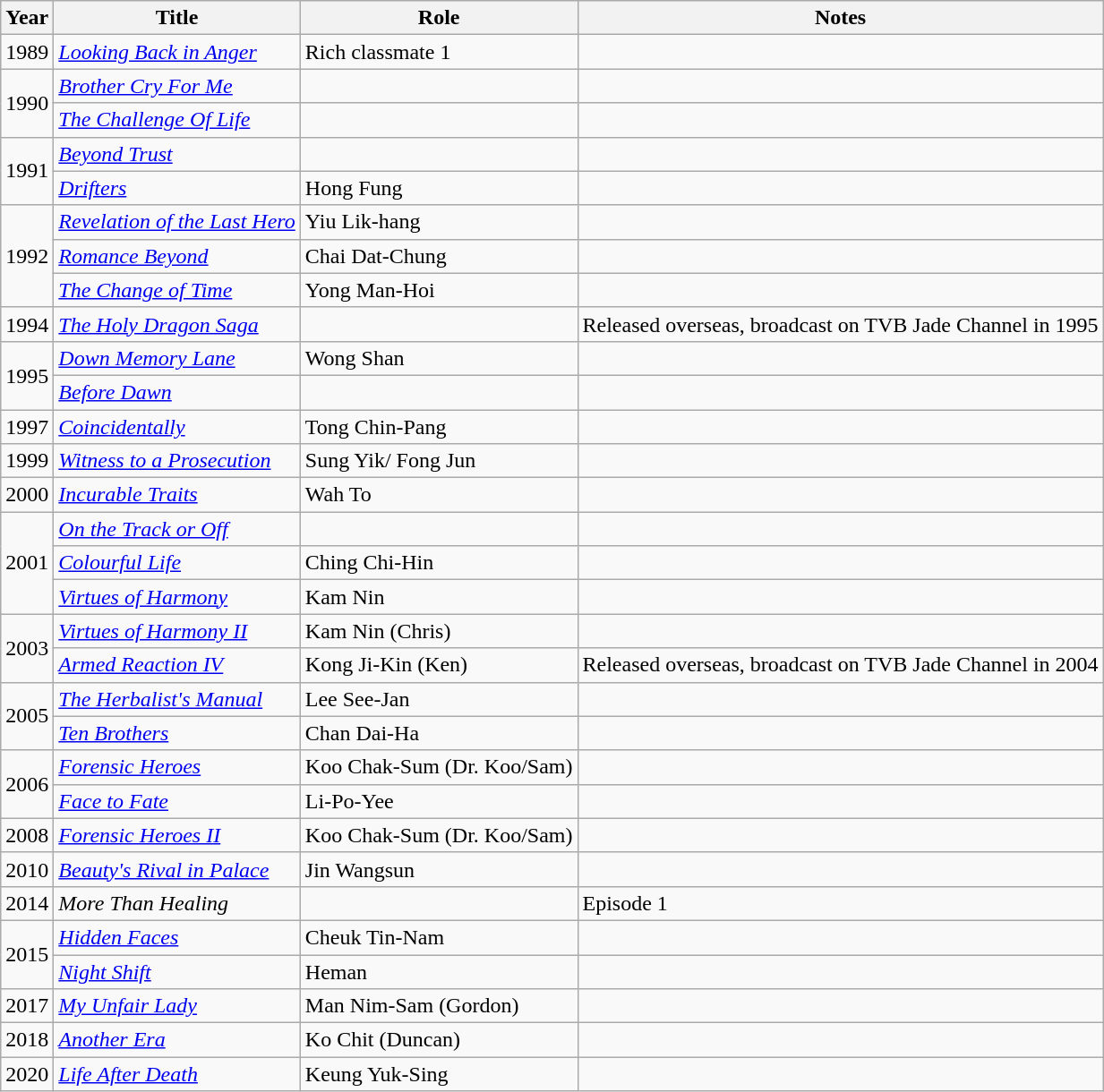<table class="wikitable sortable">
<tr align="center">
<th>Year</th>
<th>Title</th>
<th>Role</th>
<th class="unsortable">Notes</th>
</tr>
<tr>
<td>1989</td>
<td><em><a href='#'>Looking Back in Anger</a></em></td>
<td>Rich classmate 1</td>
<td></td>
</tr>
<tr>
<td rowspan="2">1990</td>
<td><em><a href='#'>Brother Cry For Me</a></em></td>
<td></td>
<td></td>
</tr>
<tr>
<td><em><a href='#'>The Challenge Of Life</a></em></td>
<td></td>
<td></td>
</tr>
<tr>
<td rowspan="2">1991</td>
<td><em><a href='#'>Beyond Trust</a></em></td>
<td></td>
<td></td>
</tr>
<tr>
<td><em><a href='#'>Drifters</a></em></td>
<td>Hong Fung</td>
<td></td>
</tr>
<tr>
<td rowspan="3">1992</td>
<td><em><a href='#'>Revelation of the Last Hero</a></em></td>
<td>Yiu Lik-hang</td>
<td></td>
</tr>
<tr>
<td><em><a href='#'>Romance Beyond</a></em></td>
<td>Chai Dat-Chung</td>
<td></td>
</tr>
<tr>
<td><em><a href='#'>The Change of Time</a></em></td>
<td>Yong Man-Hoi</td>
<td></td>
</tr>
<tr>
<td>1994</td>
<td><em><a href='#'>The Holy Dragon Saga</a></em></td>
<td></td>
<td>Released overseas, broadcast on TVB Jade Channel in 1995</td>
</tr>
<tr>
<td rowspan="2">1995</td>
<td><em><a href='#'>Down Memory Lane</a></em></td>
<td>Wong Shan</td>
<td></td>
</tr>
<tr>
<td><em><a href='#'>Before Dawn</a></em></td>
<td></td>
<td></td>
</tr>
<tr>
<td>1997</td>
<td><em><a href='#'>Coincidentally</a></em></td>
<td>Tong Chin-Pang</td>
<td></td>
</tr>
<tr>
<td>1999</td>
<td><em><a href='#'>Witness to a Prosecution</a></em></td>
<td>Sung Yik/ Fong Jun</td>
<td></td>
</tr>
<tr>
<td>2000</td>
<td><em><a href='#'>Incurable Traits</a></em></td>
<td>Wah To</td>
<td></td>
</tr>
<tr>
<td rowspan="3">2001</td>
<td><em><a href='#'>On the Track or Off</a></em></td>
<td></td>
<td></td>
</tr>
<tr>
<td><em><a href='#'>Colourful Life</a></em></td>
<td>Ching Chi-Hin</td>
<td></td>
</tr>
<tr>
<td><em><a href='#'>Virtues of Harmony</a></em></td>
<td>Kam Nin</td>
<td></td>
</tr>
<tr>
<td rowspan="2">2003</td>
<td><em><a href='#'>Virtues of Harmony II</a></em></td>
<td>Kam Nin (Chris)</td>
<td></td>
</tr>
<tr>
<td><em><a href='#'>Armed Reaction IV</a></em></td>
<td>Kong Ji-Kin (Ken)</td>
<td>Released overseas, broadcast on TVB Jade Channel in 2004</td>
</tr>
<tr>
<td rowspan="2">2005</td>
<td><em><a href='#'>The Herbalist's Manual</a></em></td>
<td>Lee See-Jan</td>
<td></td>
</tr>
<tr>
<td><em><a href='#'>Ten Brothers</a></em></td>
<td>Chan Dai-Ha</td>
<td></td>
</tr>
<tr>
<td rowspan="2">2006</td>
<td><em><a href='#'>Forensic Heroes</a></em></td>
<td>Koo Chak-Sum (Dr. Koo/Sam)</td>
<td></td>
</tr>
<tr>
<td><em><a href='#'>Face to Fate</a></em></td>
<td>Li-Po-Yee</td>
<td></td>
</tr>
<tr>
<td>2008</td>
<td><em><a href='#'>Forensic Heroes II</a></em></td>
<td>Koo Chak-Sum (Dr. Koo/Sam)</td>
<td></td>
</tr>
<tr>
<td>2010</td>
<td><em><a href='#'>Beauty's Rival in Palace</a></em></td>
<td>Jin Wangsun</td>
<td></td>
</tr>
<tr>
<td>2014</td>
<td><em>More Than Healing</em></td>
<td></td>
<td>Episode 1</td>
</tr>
<tr>
<td rowspan=2>2015</td>
<td><em><a href='#'>Hidden Faces</a></em></td>
<td>Cheuk Tin-Nam</td>
<td></td>
</tr>
<tr>
<td><em><a href='#'>Night Shift</a></em></td>
<td>Heman</td>
<td></td>
</tr>
<tr>
<td>2017</td>
<td><em><a href='#'>My Unfair Lady</a></em></td>
<td>Man Nim-Sam (Gordon)</td>
<td></td>
</tr>
<tr>
<td>2018</td>
<td><em><a href='#'>Another Era</a></em></td>
<td>Ko Chit (Duncan)</td>
<td></td>
</tr>
<tr>
<td>2020</td>
<td><em><a href='#'>Life After Death</a></em></td>
<td>Keung Yuk-Sing</td>
</tr>
</table>
